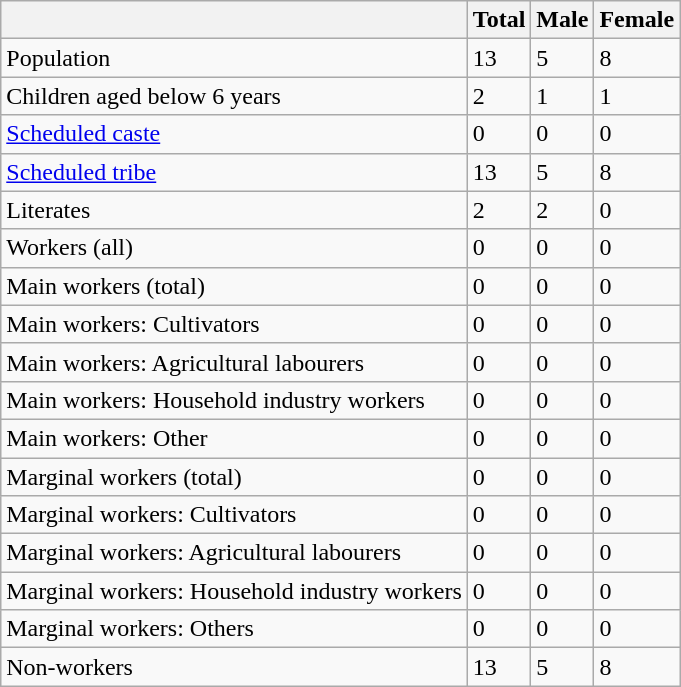<table class="wikitable sortable">
<tr>
<th></th>
<th>Total</th>
<th>Male</th>
<th>Female</th>
</tr>
<tr>
<td>Population</td>
<td>13</td>
<td>5</td>
<td>8</td>
</tr>
<tr>
<td>Children aged below 6 years</td>
<td>2</td>
<td>1</td>
<td>1</td>
</tr>
<tr>
<td><a href='#'>Scheduled caste</a></td>
<td>0</td>
<td>0</td>
<td>0</td>
</tr>
<tr>
<td><a href='#'>Scheduled tribe</a></td>
<td>13</td>
<td>5</td>
<td>8</td>
</tr>
<tr>
<td>Literates</td>
<td>2</td>
<td>2</td>
<td>0</td>
</tr>
<tr>
<td>Workers (all)</td>
<td>0</td>
<td>0</td>
<td>0</td>
</tr>
<tr>
<td>Main workers (total)</td>
<td>0</td>
<td>0</td>
<td>0</td>
</tr>
<tr>
<td>Main workers: Cultivators</td>
<td>0</td>
<td>0</td>
<td>0</td>
</tr>
<tr>
<td>Main workers: Agricultural labourers</td>
<td>0</td>
<td>0</td>
<td>0</td>
</tr>
<tr>
<td>Main workers: Household industry workers</td>
<td>0</td>
<td>0</td>
<td>0</td>
</tr>
<tr>
<td>Main workers: Other</td>
<td>0</td>
<td>0</td>
<td>0</td>
</tr>
<tr>
<td>Marginal workers (total)</td>
<td>0</td>
<td>0</td>
<td>0</td>
</tr>
<tr>
<td>Marginal workers: Cultivators</td>
<td>0</td>
<td>0</td>
<td>0</td>
</tr>
<tr>
<td>Marginal workers: Agricultural labourers</td>
<td>0</td>
<td>0</td>
<td>0</td>
</tr>
<tr>
<td>Marginal workers: Household industry workers</td>
<td>0</td>
<td>0</td>
<td>0</td>
</tr>
<tr>
<td>Marginal workers: Others</td>
<td>0</td>
<td>0</td>
<td>0</td>
</tr>
<tr>
<td>Non-workers</td>
<td>13</td>
<td>5</td>
<td>8</td>
</tr>
</table>
